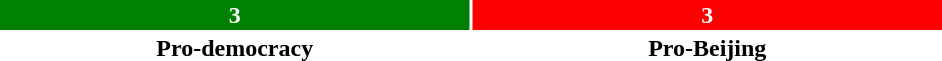<table style="width:50%; text-align:center;">
<tr style="color:white;">
<td style="background:green; width:50%;"><strong>3</strong></td>
<td style="background:red; width:50%;"><strong>3</strong></td>
</tr>
<tr>
<td><span><strong>Pro-democracy</strong></span></td>
<td><span><strong>Pro-Beijing</strong></span></td>
</tr>
</table>
